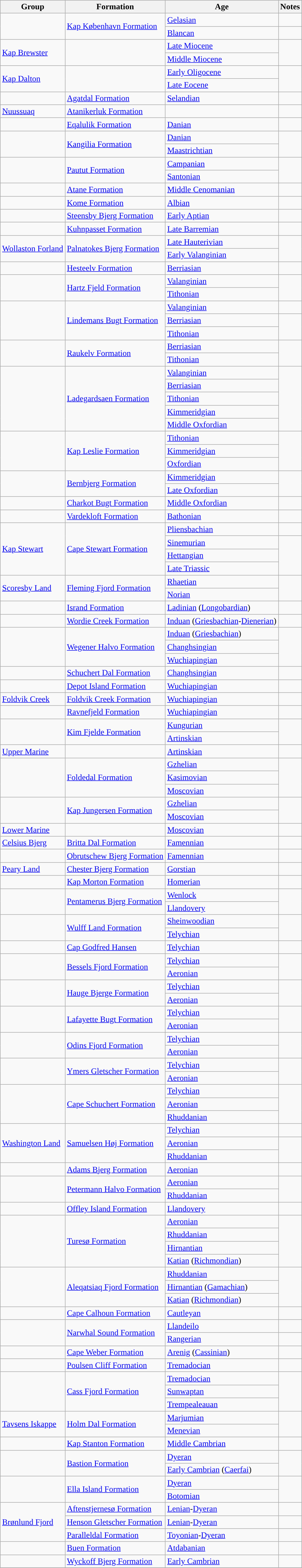<table class="wikitable sortable">
<tr>
<th>Group</th>
<th>Formation</th>
<th>Age</th>
<th>Notes</th>
</tr>
<tr>
<td rowspan=2></td>
<td rowspan=2><a href='#'>Kap København Formation</a></td>
<td style="background-color: "><a href='#'>Gelasian</a></td>
<td align=center></td>
</tr>
<tr>
<td style="background-color: "><a href='#'>Blancan</a></td>
<td align=center></td>
</tr>
<tr>
<td rowspan=2><a href='#'>Kap Brewster</a></td>
<td rowspan=2></td>
<td style="background-color: "><a href='#'>Late Miocene</a></td>
<td rowspan=2 align=center></td>
</tr>
<tr>
<td style="background-color: "><a href='#'>Middle Miocene</a></td>
</tr>
<tr>
<td rowspan=2><a href='#'>Kap Dalton</a></td>
<td rowspan=2></td>
<td style="background-color: "><a href='#'>Early Oligocene</a></td>
<td rowspan=2 align=center></td>
</tr>
<tr>
<td style="background-color: "><a href='#'>Late Eocene</a></td>
</tr>
<tr>
<td></td>
<td><a href='#'>Agatdal Formation</a></td>
<td style="background-color: "><a href='#'>Selandian</a></td>
<td align=center></td>
</tr>
<tr>
<td><a href='#'>Nuussuaq</a></td>
<td><a href='#'>Atanikerluk Formation</a></td>
<td align=center></td>
</tr>
<tr>
<td></td>
<td><a href='#'>Eqalulik Formation</a></td>
<td style="background-color: "><a href='#'>Danian</a></td>
<td align=center></td>
</tr>
<tr>
<td rowspan=2></td>
<td rowspan=2><a href='#'>Kangilia Formation</a></td>
<td style="background-color: "><a href='#'>Danian</a></td>
<td rowspan=2 align=center></td>
</tr>
<tr>
<td style="background-color: "><a href='#'>Maastrichtian</a></td>
</tr>
<tr>
<td rowspan=2></td>
<td rowspan=2><a href='#'>Pautut Formation</a></td>
<td style="background-color: "><a href='#'>Campanian</a></td>
<td align=center rowspan=2></td>
</tr>
<tr>
<td style="background-color: "><a href='#'>Santonian</a></td>
</tr>
<tr>
<td></td>
<td><a href='#'>Atane Formation</a></td>
<td style="background-color: "><a href='#'>Middle Cenomanian</a></td>
<td align=center></td>
</tr>
<tr>
<td></td>
<td><a href='#'>Kome Formation</a></td>
<td style="background-color: "><a href='#'>Albian</a></td>
<td align=center></td>
</tr>
<tr>
<td></td>
<td><a href='#'>Steensby Bjerg Formation</a></td>
<td style="background-color: "><a href='#'>Early Aptian</a></td>
<td align=center></td>
</tr>
<tr>
<td></td>
<td><a href='#'>Kuhnpasset Formation</a></td>
<td style="background-color: "><a href='#'>Late Barremian</a></td>
<td align=center></td>
</tr>
<tr>
<td rowspan=2><a href='#'>Wollaston Forland</a></td>
<td rowspan=2><a href='#'>Palnatokes Bjerg Formation</a></td>
<td style="background-color: "><a href='#'>Late Hauterivian</a></td>
<td align=center rowspan=2></td>
</tr>
<tr>
<td style="background-color: "><a href='#'>Early Valanginian</a></td>
</tr>
<tr>
<td></td>
<td><a href='#'>Hesteelv Formation</a></td>
<td style="background-color: "><a href='#'>Berriasian</a></td>
<td align=center></td>
</tr>
<tr>
<td rowspan=2></td>
<td rowspan=2><a href='#'>Hartz Fjeld Formation</a></td>
<td style="background-color: "><a href='#'>Valanginian</a></td>
<td rowspan=2 align=center></td>
</tr>
<tr>
<td style="background-color: "><a href='#'>Tithonian</a></td>
</tr>
<tr>
<td rowspan=3></td>
<td rowspan=3><a href='#'>Lindemans Bugt Formation</a></td>
<td style="background-color: "><a href='#'>Valanginian</a></td>
<td align=center></td>
</tr>
<tr>
<td style="background-color: "><a href='#'>Berriasian</a></td>
<td align=center rowspan=2></td>
</tr>
<tr>
<td style="background-color: "><a href='#'>Tithonian</a></td>
</tr>
<tr>
<td rowspan=2></td>
<td rowspan=2><a href='#'>Raukelv Formation</a></td>
<td style="background-color: "><a href='#'>Berriasian</a></td>
<td rowspan=2 align=center></td>
</tr>
<tr>
<td style="background-color: "><a href='#'>Tithonian</a></td>
</tr>
<tr>
<td rowspan=5></td>
<td rowspan=5><a href='#'>Ladegardsaen Formation</a></td>
<td style="background-color: "><a href='#'>Valanginian</a></td>
<td align=center rowspan=5></td>
</tr>
<tr>
<td style="background-color: "><a href='#'>Berriasian</a></td>
</tr>
<tr>
<td style="background-color: "><a href='#'>Tithonian</a></td>
</tr>
<tr>
<td style="background-color: "><a href='#'>Kimmeridgian</a></td>
</tr>
<tr>
<td style="background-color: "><a href='#'>Middle Oxfordian</a></td>
</tr>
<tr>
<td rowspan=3></td>
<td rowspan=3><a href='#'>Kap Leslie Formation</a></td>
<td style="background-color: "><a href='#'>Tithonian</a></td>
<td align=center rowspan=3></td>
</tr>
<tr>
<td style="background-color: "><a href='#'>Kimmeridgian</a></td>
</tr>
<tr>
<td style="background-color: "><a href='#'>Oxfordian</a></td>
</tr>
<tr>
<td rowspan=2></td>
<td rowspan=2><a href='#'>Bernbjerg Formation</a></td>
<td style="background-color: "><a href='#'>Kimmeridgian</a></td>
<td align=center rowspan=2></td>
</tr>
<tr>
<td style="background-color: "><a href='#'>Late Oxfordian</a></td>
</tr>
<tr>
<td></td>
<td><a href='#'>Charkot Bugt Formation</a></td>
<td style="background-color: "><a href='#'>Middle Oxfordian</a></td>
<td align=center></td>
</tr>
<tr>
<td></td>
<td><a href='#'>Vardekloft Formation</a></td>
<td style="background-color: "><a href='#'>Bathonian</a></td>
<td align=center></td>
</tr>
<tr>
<td rowspan=4><a href='#'>Kap Stewart</a></td>
<td rowspan=4><a href='#'>Cape Stewart Formation</a></td>
<td style="background-color: "><a href='#'>Pliensbachian</a></td>
<td align=center></td>
</tr>
<tr>
<td style="background-color: "><a href='#'>Sinemurian</a></td>
<td rowspan=3 align=center></td>
</tr>
<tr>
<td style="background-color: "><a href='#'>Hettangian</a></td>
</tr>
<tr>
<td style="background-color: "><a href='#'>Late Triassic</a></td>
</tr>
<tr>
<td rowspan=2><a href='#'>Scoresby Land</a></td>
<td rowspan=2><a href='#'>Fleming Fjord Formation</a></td>
<td style="background-color: "><a href='#'>Rhaetian</a></td>
<td align=center rowspan=2></td>
</tr>
<tr>
<td style="background-color: "><a href='#'>Norian</a></td>
</tr>
<tr>
<td></td>
<td><a href='#'>Isrand Formation</a></td>
<td style="background-color: "><a href='#'>Ladinian</a> (<a href='#'>Longobardian</a>)</td>
<td align=center></td>
</tr>
<tr>
<td></td>
<td><a href='#'>Wordie Creek Formation</a></td>
<td style="background-color: "><a href='#'>Induan</a> (<a href='#'>Griesbachian</a>-<a href='#'>Dienerian</a>)</td>
<td align=center></td>
</tr>
<tr>
<td rowspan=3></td>
<td rowspan=3><a href='#'>Wegener Halvo Formation</a></td>
<td style="background-color: "><a href='#'>Induan</a> (<a href='#'>Griesbachian</a>)</td>
<td align=center rowspan=3></td>
</tr>
<tr>
<td style="background-color: "><a href='#'>Changhsingian</a></td>
</tr>
<tr>
<td style="background-color: "><a href='#'>Wuchiapingian</a></td>
</tr>
<tr>
<td></td>
<td><a href='#'>Schuchert Dal Formation</a></td>
<td style="background-color: "><a href='#'>Changhsingian</a></td>
<td align=center></td>
</tr>
<tr>
<td></td>
<td><a href='#'>Depot Island Formation</a></td>
<td style="background-color: "><a href='#'>Wuchiapingian</a></td>
<td align=center></td>
</tr>
<tr>
<td><a href='#'>Foldvik Creek</a></td>
<td><a href='#'>Foldvik Creek Formation</a></td>
<td style="background-color: "><a href='#'>Wuchiapingian</a></td>
<td align=center></td>
</tr>
<tr>
<td></td>
<td><a href='#'>Ravnefjeld Formation</a></td>
<td style="background-color: "><a href='#'>Wuchiapingian</a></td>
<td align=center></td>
</tr>
<tr>
<td rowspan=2></td>
<td rowspan=2><a href='#'>Kim Fjelde Formation</a></td>
<td style="background-color: "><a href='#'>Kungurian</a></td>
<td align=center rowspan=2></td>
</tr>
<tr>
<td style="background-color: "><a href='#'>Artinskian</a></td>
</tr>
<tr>
<td><a href='#'>Upper Marine</a></td>
<td></td>
<td style="background-color: "><a href='#'>Artinskian</a></td>
<td align=center></td>
</tr>
<tr>
<td rowspan=3></td>
<td rowspan=3><a href='#'>Foldedal Formation</a></td>
<td style="background-color: "><a href='#'>Gzhelian</a></td>
<td align=center rowspan=3></td>
</tr>
<tr>
<td style="background-color: "><a href='#'>Kasimovian</a></td>
</tr>
<tr>
<td style="background-color: "><a href='#'>Moscovian</a></td>
</tr>
<tr>
<td rowspan=2></td>
<td rowspan=2><a href='#'>Kap Jungersen Formation</a></td>
<td style="background-color: "><a href='#'>Gzhelian</a></td>
<td align=center rowspan=2></td>
</tr>
<tr>
<td style="background-color: "><a href='#'>Moscovian</a></td>
</tr>
<tr>
<td><a href='#'>Lower Marine</a></td>
<td></td>
<td style="background-color: "><a href='#'>Moscovian</a></td>
<td align=center></td>
</tr>
<tr>
<td><a href='#'>Celsius Bjerg</a></td>
<td><a href='#'>Britta Dal Formation</a></td>
<td style="background-color: "><a href='#'>Famennian</a></td>
<td align=center><br></td>
</tr>
<tr>
<td></td>
<td><a href='#'>Obrutschew Bjerg Formation</a></td>
<td style="background-color: "><a href='#'>Famennian</a></td>
<td align=center></td>
</tr>
<tr>
<td><a href='#'>Peary Land</a></td>
<td><a href='#'>Chester Bjerg Formation</a></td>
<td style="background-color: "><a href='#'>Gorstian</a></td>
<td align=center></td>
</tr>
<tr>
<td></td>
<td><a href='#'>Kap Morton Formation</a></td>
<td style="background-color: "><a href='#'>Homerian</a></td>
<td align=center></td>
</tr>
<tr>
<td rowspan=2></td>
<td rowspan=2><a href='#'>Pentamerus Bjerg Formation</a></td>
<td style="background-color: "><a href='#'>Wenlock</a></td>
<td align=center rowspan=2></td>
</tr>
<tr>
<td style="background-color: "><a href='#'>Llandovery</a></td>
</tr>
<tr>
<td rowspan=2></td>
<td rowspan=2><a href='#'>Wulff Land Formation</a></td>
<td style="background-color: "><a href='#'>Sheinwoodian</a></td>
<td align=center rowspan=2></td>
</tr>
<tr>
<td style="background-color: "><a href='#'>Telychian</a></td>
</tr>
<tr>
<td></td>
<td><a href='#'>Cap Godfred Hansen</a></td>
<td style="background-color: "><a href='#'>Telychian</a></td>
<td align=center></td>
</tr>
<tr>
<td rowspan=2></td>
<td rowspan=2><a href='#'>Bessels Fjord Formation</a></td>
<td style="background-color: "><a href='#'>Telychian</a></td>
<td align=center rowspan=2></td>
</tr>
<tr>
<td style="background-color: "><a href='#'>Aeronian</a></td>
</tr>
<tr>
<td rowspan=2></td>
<td rowspan=2><a href='#'>Hauge Bjerge Formation</a></td>
<td style="background-color: "><a href='#'>Telychian</a></td>
<td align=center rowspan=2></td>
</tr>
<tr>
<td style="background-color: "><a href='#'>Aeronian</a></td>
</tr>
<tr>
<td rowspan=2></td>
<td rowspan=2><a href='#'>Lafayette Bugt Formation</a></td>
<td style="background-color: "><a href='#'>Telychian</a></td>
<td align=center rowspan=2></td>
</tr>
<tr>
<td style="background-color: "><a href='#'>Aeronian</a></td>
</tr>
<tr>
<td rowspan=2></td>
<td rowspan=2><a href='#'>Odins Fjord Formation</a></td>
<td style="background-color: "><a href='#'>Telychian</a></td>
<td align=center rowspan=2></td>
</tr>
<tr>
<td style="background-color: "><a href='#'>Aeronian</a></td>
</tr>
<tr>
<td rowspan=2></td>
<td rowspan=2><a href='#'>Ymers Gletscher Formation</a></td>
<td style="background-color: "><a href='#'>Telychian</a></td>
<td align=center rowspan=2></td>
</tr>
<tr>
<td style="background-color: "><a href='#'>Aeronian</a></td>
</tr>
<tr>
<td rowspan=3></td>
<td rowspan=3><a href='#'>Cape Schuchert Formation</a></td>
<td style="background-color: "><a href='#'>Telychian</a></td>
<td rowspan=3 align=center></td>
</tr>
<tr>
<td style="background-color: "><a href='#'>Aeronian</a></td>
</tr>
<tr>
<td style="background-color: "><a href='#'>Rhuddanian</a></td>
</tr>
<tr>
<td rowspan=3><a href='#'>Washington Land</a></td>
<td rowspan=3><a href='#'>Samuelsen Høj Formation</a></td>
<td style="background-color: "><a href='#'>Telychian</a></td>
<td align=center></td>
</tr>
<tr>
<td style="background-color: "><a href='#'>Aeronian</a></td>
<td align=center rowspan=2></td>
</tr>
<tr>
<td style="background-color: "><a href='#'>Rhuddanian</a></td>
</tr>
<tr>
<td></td>
<td><a href='#'>Adams Bjerg Formation</a></td>
<td style="background-color: "><a href='#'>Aeronian</a></td>
<td align=center></td>
</tr>
<tr>
<td rowspan=2></td>
<td rowspan=2><a href='#'>Petermann Halvo Formation</a></td>
<td style="background-color: "><a href='#'>Aeronian</a></td>
<td align=center rowspan=2></td>
</tr>
<tr>
<td style="background-color: "><a href='#'>Rhuddanian</a></td>
</tr>
<tr>
<td></td>
<td><a href='#'>Offley Island Formation</a></td>
<td style="background-color: "><a href='#'>Llandovery</a></td>
<td align=center></td>
</tr>
<tr>
<td rowspan=4></td>
<td rowspan=4><a href='#'>Turesø Formation</a></td>
<td style="background-color: "><a href='#'>Aeronian</a></td>
<td align=center rowspan=4></td>
</tr>
<tr>
<td style="background-color: "><a href='#'>Rhuddanian</a></td>
</tr>
<tr>
<td style="background-color: "><a href='#'>Hirnantian</a></td>
</tr>
<tr>
<td style="background-color: "><a href='#'>Katian</a> (<a href='#'>Richmondian</a>)</td>
</tr>
<tr>
<td rowspan=3></td>
<td rowspan=3><a href='#'>Aleqatsiaq Fjord Formation</a></td>
<td style="background-color: "><a href='#'>Rhuddanian</a></td>
<td align=center rowspan=3></td>
</tr>
<tr>
<td style="background-color: "><a href='#'>Hirnantian</a> (<a href='#'>Gamachian</a>)</td>
</tr>
<tr>
<td style="background-color: "><a href='#'>Katian</a> (<a href='#'>Richmondian</a>)</td>
</tr>
<tr>
<td></td>
<td><a href='#'>Cape Calhoun Formation</a></td>
<td style="background-color: "><a href='#'>Cautleyan</a></td>
<td align=center></td>
</tr>
<tr>
<td rowspan=2></td>
<td rowspan=2><a href='#'>Narwhal Sound Formation</a></td>
<td style="background-color: "><a href='#'>Llandeilo</a></td>
<td align=center></td>
</tr>
<tr>
<td style="background-color: "><a href='#'>Rangerian</a></td>
<td align=center></td>
</tr>
<tr>
<td></td>
<td><a href='#'>Cape Weber Formation</a></td>
<td style="background-color: "><a href='#'>Arenig</a> (<a href='#'>Cassinian</a>)</td>
<td align=center></td>
</tr>
<tr>
<td></td>
<td><a href='#'>Poulsen Cliff Formation</a></td>
<td style="background-color: "><a href='#'>Tremadocian</a></td>
<td align=center></td>
</tr>
<tr>
<td rowspan=3></td>
<td rowspan=3><a href='#'>Cass Fjord Formation</a></td>
<td style="background-color: "><a href='#'>Tremadocian</a></td>
<td align=center rowspan=3></td>
</tr>
<tr>
<td style="background-color: "><a href='#'>Sunwaptan</a></td>
</tr>
<tr>
<td style="background-color: "><a href='#'>Trempealeauan</a></td>
</tr>
<tr>
<td rowspan=2><a href='#'>Tavsens Iskappe</a></td>
<td rowspan=2><a href='#'>Holm Dal Formation</a></td>
<td style="background-color: "><a href='#'>Marjumian</a></td>
<td align=center rowspan=2></td>
</tr>
<tr>
<td style="background-color: "><a href='#'>Menevian</a></td>
</tr>
<tr>
<td></td>
<td><a href='#'>Kap Stanton Formation</a></td>
<td style="background-color: "><a href='#'>Middle Cambrian</a></td>
<td align=center></td>
</tr>
<tr>
<td rowspan=2></td>
<td rowspan=2><a href='#'>Bastion Formation</a></td>
<td style="background-color: "><a href='#'>Dyeran</a></td>
<td align=center rowspan=2></td>
</tr>
<tr>
<td style="background-color: "><a href='#'>Early Cambrian</a> (<a href='#'>Caerfai</a>)</td>
</tr>
<tr>
<td rowspan=2></td>
<td rowspan=2><a href='#'>Ella Island Formation</a></td>
<td style="background-color: "><a href='#'>Dyeran</a></td>
<td align=center rowspan=2></td>
</tr>
<tr>
<td style="background-color: "><a href='#'>Botomian</a></td>
</tr>
<tr>
<td rowspan=3><a href='#'>Brønlund Fjord</a></td>
<td><a href='#'>Aftenstjernesø Formation</a></td>
<td style="background-color: "><a href='#'>Lenian</a>-<a href='#'>Dyeran</a></td>
<td align=center></td>
</tr>
<tr>
<td><a href='#'>Henson Gletscher Formation</a></td>
<td style="background-color: "><a href='#'>Lenian</a>-<a href='#'>Dyeran</a></td>
<td align=center></td>
</tr>
<tr>
<td><a href='#'>Paralleldal Formation</a></td>
<td style="background-color: "><a href='#'>Toyonian</a>-<a href='#'>Dyeran</a></td>
<td align=center></td>
</tr>
<tr>
<td></td>
<td><a href='#'>Buen Formation</a></td>
<td style="background-color: "><a href='#'>Atdabanian</a></td>
<td align=center></td>
</tr>
<tr>
<td></td>
<td><a href='#'>Wyckoff Bjerg Formation</a></td>
<td style="background-color: "><a href='#'>Early Cambrian</a></td>
<td align=center></td>
</tr>
<tr>
</tr>
</table>
